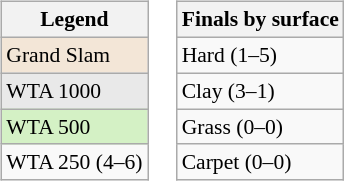<table>
<tr valign=top>
<td><br><table class=wikitable style=font-size:90%>
<tr>
<th>Legend</th>
</tr>
<tr>
<td bgcolor=f3e6d7>Grand Slam</td>
</tr>
<tr>
<td bgcolor=e9e9e9>WTA 1000</td>
</tr>
<tr>
<td bgcolor=d4f1c5>WTA 500</td>
</tr>
<tr>
<td>WTA 250 (4–6)</td>
</tr>
</table>
</td>
<td><br><table class=wikitable style=font-size:90%>
<tr>
<th>Finals by surface</th>
</tr>
<tr>
<td>Hard (1–5)</td>
</tr>
<tr>
<td>Clay (3–1)</td>
</tr>
<tr>
<td>Grass (0–0)</td>
</tr>
<tr>
<td>Carpet (0–0)</td>
</tr>
</table>
</td>
</tr>
</table>
